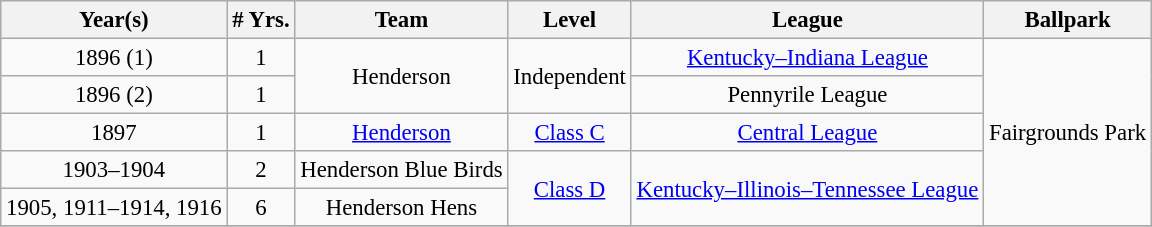<table class="wikitable" style="text-align:center; font-size: 95%;">
<tr>
<th>Year(s)</th>
<th># Yrs.</th>
<th>Team</th>
<th>Level</th>
<th>League</th>
<th>Ballpark</th>
</tr>
<tr>
<td>1896 (1)</td>
<td>1</td>
<td rowspan=2>Henderson</td>
<td rowspan=2>Independent</td>
<td><a href='#'>Kentucky–Indiana League</a></td>
<td rowspan=5>Fairgrounds Park</td>
</tr>
<tr>
<td>1896 (2)</td>
<td>1</td>
<td>Pennyrile League</td>
</tr>
<tr>
<td>1897</td>
<td>1</td>
<td><a href='#'>Henderson</a></td>
<td><a href='#'>Class C</a></td>
<td><a href='#'>Central League</a></td>
</tr>
<tr>
<td>1903–1904</td>
<td>2</td>
<td>Henderson Blue Birds</td>
<td rowspan=2><a href='#'>Class D</a></td>
<td rowspan=2><a href='#'>Kentucky–Illinois–Tennessee League</a></td>
</tr>
<tr>
<td>1905, 1911–1914, 1916</td>
<td>6</td>
<td>Henderson Hens</td>
</tr>
<tr>
</tr>
</table>
